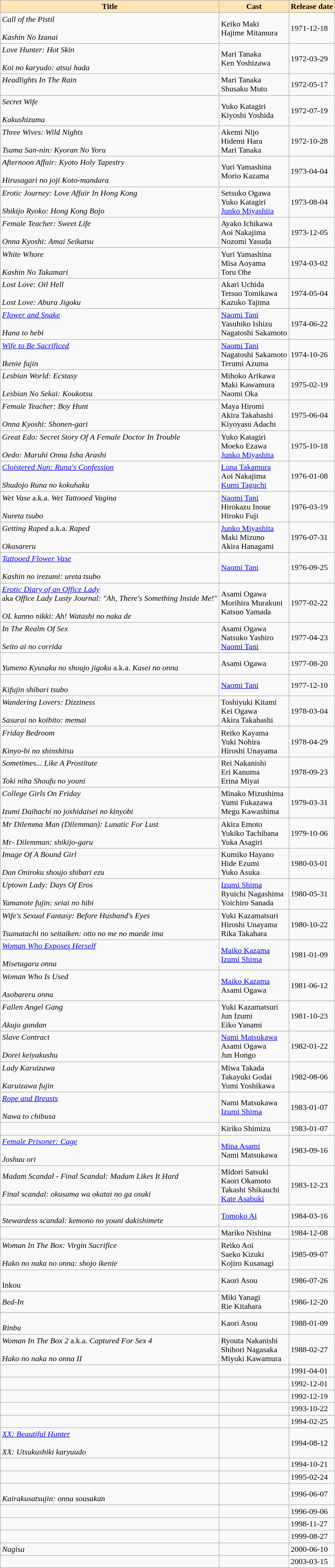<table class="wikitable">
<tr>
<th style="background:#FFE4B5;">Title</th>
<th style="background:#FFE4B5;">Cast</th>
<th style="background:#FFE4B5;">Release date</th>
</tr>
<tr>
<td><em>Call of the Pistil</em><br><br><em>Kashin No Izanai</em></td>
<td>Keiko Maki<br>Hajime Mitamura</td>
<td>1971-12-18</td>
</tr>
<tr>
<td><em>Love Hunter: Hot Skin</em><br><br><em>Koi no karyudo: atsui hada</em></td>
<td>Mari Tanaka<br>Ken Yoshizawa</td>
<td>1972-03-29</td>
</tr>
<tr>
<td><em>Headlights In The Rain</em><br><br></td>
<td>Mari Tanaka<br>Shusaku Muto</td>
<td>1972-05-17</td>
</tr>
<tr>
<td><em>Secret Wife</em><br><br><em>Kakushizuma</em></td>
<td>Yuko Katagiri<br>Kiyoshi Yoshida</td>
<td>1972-07-19</td>
</tr>
<tr>
<td><em>Three Wives: Wild Nights</em><br><br><em>Tsuma San-nin: Kyoran No Yoru</em></td>
<td>Akemi Nijo<br>Hidemi Hara<br>Mari Tanaka</td>
<td>1972-10-28</td>
</tr>
<tr>
<td><em>Afternoon Affair: Kyoto Holy Tapestry</em><br><br><em>Hirusagari no joji Koto-mandara</em></td>
<td>Yuri Yamashina<br>Morio Kazama</td>
<td>1973-04-04</td>
</tr>
<tr>
<td><em>Erotic Journey: Love Affair In Hong Kong</em><br><br><em>Shikijo Ryoko: Hong Kong Bojo</em></td>
<td>Setsuko Ogawa<br>Yuko Katagiri<br><a href='#'>Junko Miyashita</a></td>
<td>1973-08-04</td>
</tr>
<tr>
<td><em>Female Teacher: Sweet Life</em><br><br><em>Onna Kyoshi: Amai Seikatsu</em></td>
<td>Ayako Ichikawa<br>Aoi Nakajima<br>Nozomi Yasuda</td>
<td>1973-12-05</td>
</tr>
<tr>
<td><em>White Whore</em><br><br><em>Kashin No Takamari</em></td>
<td>Yuri Yamashina<br>Misa Aoyama<br>Toru Ohe</td>
<td>1974-03-02</td>
</tr>
<tr>
<td><em>Lost Love: Oil Hell</em><br><br><em>Lost Love: Abura Jigoku</em></td>
<td>Akari Uchida<br>Tetsuo Tomikawa<br>Kazuko Tajima</td>
<td>1974-05-04</td>
</tr>
<tr>
<td><em><a href='#'>Flower and Snake</a></em><br><br><em>Hana to hebi</em></td>
<td><a href='#'>Naomi Tani</a><br>Yasuhiko Ishizu<br>Nagatoshi Sakamoto</td>
<td>1974-06-22</td>
</tr>
<tr>
<td><em><a href='#'>Wife to Be Sacrificed</a></em><br><br><em>Ikenie fujin</em></td>
<td><a href='#'>Naomi Tani</a><br>Nagatoshi Sakamoto<br>Terumi Azuma</td>
<td>1974-10-26</td>
</tr>
<tr>
<td><em>Lesbian World: Ecstasy</em><br><br><em>Lesbian No Sekai: Koukotsu</em></td>
<td>Mihoko Arikawa<br>Maki Kawamura<br>Naomi Oka</td>
<td>1975-02-19</td>
</tr>
<tr>
<td><em>Female Teacher: Boy Hunt</em><br><br><em>Onna Kyoshi: Shonen-gari</em></td>
<td>Maya Hiromi<br>Akira Takahashi<br>Kiyoyasu Adachi</td>
<td>1975-06-04</td>
</tr>
<tr>
<td><em>Great Edo: Secret Story Of A Female Doctor In Trouble</em><br><br><em>Oedo: Maruhi Onna Isha Arashi</em></td>
<td>Yuko Katagiri<br>Moeko Ezawa<br><a href='#'>Junko Miyashita</a></td>
<td>1975-10-18</td>
</tr>
<tr>
<td><em><a href='#'>Cloistered Nun: Runa's Confession</a></em><br><br><em>Shudojo Runa no kokuhaku</em></td>
<td><a href='#'>Luna Takamura</a><br>Aoi Nakajima<br><a href='#'>Kumi Taguchi</a></td>
<td>1976-01-08</td>
</tr>
<tr>
<td><em>Wet Vase</em> a.k.a. <em>Wet Tattooed Vagina</em><br><br><em>Nureta tsubo</em></td>
<td><a href='#'>Naomi Tani</a><br>Hirokazu Inoue<br>Hiroko Fuji</td>
<td>1976-03-19</td>
</tr>
<tr>
<td><em>Getting Raped</em> a.k.a. <em>Raped</em><br><br><em>Okasareru</em></td>
<td><a href='#'>Junko Miyashita</a><br>Maki Mizuno<br>Akira Hanagami</td>
<td>1976-07-31</td>
</tr>
<tr>
<td><em><a href='#'>Tattooed Flower Vase</a></em><br><br><em>Kashin no irezumi: ureta tsubo</em></td>
<td><a href='#'>Naomi Tani</a></td>
<td>1976-09-25</td>
</tr>
<tr>
<td><em><a href='#'>Erotic Diary of an Office Lady</a></em><br>aka <em>Office Lady Lusty Journal: "Ah, There's Something Inside Me!"</em><br><br><em>OL kanno nikki: Ah! Watashi no naka de</em></td>
<td>Asami Ogawa<br>Morihira Murakuni<br>Katsuo Yamada</td>
<td>1977-02-22</td>
</tr>
<tr>
<td><em>In The Realm Of Sex</em><br><br><em>Seito ai no corrida</em></td>
<td>Asami Ogawa<br>Natsuko Yashiro<br><a href='#'>Naomi Tani</a></td>
<td>1977-04-23</td>
</tr>
<tr>
<td><br><em>Yumeno Kyusaku no shoujo jigoku</em> a.k.a. <em>Kasei no onna</em></td>
<td>Asami Ogawa</td>
<td>1977-08-20</td>
</tr>
<tr>
<td><br><em>Kifujin shibari tsubo</em></td>
<td><a href='#'>Naomi Tani</a></td>
<td>1977-12-10</td>
</tr>
<tr>
<td><em>Wandering Lovers: Dizziness</em><br><br><em>Sasurai no koibito: memai</em></td>
<td>Toshiyuki Kitami<br>Kei Ogawa<br>Akira Takahashi</td>
<td>1978-03-04</td>
</tr>
<tr>
<td><em>Friday Bedroom</em><br><br><em>Kinyo-bi no shinshitsu</em></td>
<td>Reiko Kayama<br>Yuki Nohira<br>Hiroshi Unayama</td>
<td>1978-04-29</td>
</tr>
<tr>
<td><em>Sometimes... Like A Prostitute</em><br><br><em>Toki niha Shoufu no youni</em></td>
<td>Rei Nakanishi<br>Eri Kanuma<br>Erina Miyai</td>
<td>1978-09-23</td>
</tr>
<tr>
<td><em>College Girls On Friday</em><br><br><em>Izumi Daihachi no joshidaisei no kinyobi</em></td>
<td>Minako Mizushima<br>Yumi Fukazawa<br>Megu Kawashima</td>
<td>1979-03-31</td>
</tr>
<tr>
<td><em>Mr Dilemma Man (Dilemman): Lunatic For Lust</em><br><br><em>Mr- Dilemman: shikijo-garu</em></td>
<td>Akira Emoto<br>Yukiko Tachibana<br>Yuka Asagiri</td>
<td>1979-10-06</td>
</tr>
<tr>
<td><em>Image Of A Bound Girl</em><br><br><em>Dan Oniroku shoujo shibari ezu</em></td>
<td>Kumiko Hayano<br>Hide Ezumi<br>Yuko Asuka</td>
<td>1980-03-01</td>
</tr>
<tr>
<td><em>Uptown Lady: Days Of Eros</em><br><br><em>Yamanote fujin: seiai no hibi</em></td>
<td><a href='#'>Izumi Shima</a><br>Ryuichi Nagashima<br>Yoichiro Sanada</td>
<td>1980-05-31</td>
</tr>
<tr>
<td><em>Wife's Sexual Fantasy: Before Husband's Eyes</em><br><br><em>Tsumatachi no seitaiken: otto no me no maede ima</em></td>
<td>Yuki Kazamatsuri<br>Hiroshi Unayama<br>Rika Takahara</td>
<td>1980-10-22</td>
</tr>
<tr>
<td><em><a href='#'>Woman Who Exposes Herself</a></em><br><br><em>Misetagaru onna</em></td>
<td><a href='#'>Maiko Kazama</a><br><a href='#'>Izumi Shima</a></td>
<td>1981-01-09</td>
</tr>
<tr>
<td><em>Woman Who Is Used</em><br><br><em>Asobareru onna</em></td>
<td><a href='#'>Maiko Kazama</a><br>Asami Ogawa</td>
<td>1981-06-12</td>
</tr>
<tr>
<td><em>Fallen Angel Gang</em><br><br><em>Akujo gundan</em></td>
<td>Yuki Kazamatsuri<br>Jun Izumi<br>Eiko Yanami</td>
<td>1981-10-23</td>
</tr>
<tr>
<td><em>Slave Contract</em><br><br><em>Dorei keiyakushu</em></td>
<td><a href='#'>Nami Matsukawa</a><br>Asami Ogawa<br>Jun Hongo</td>
<td>1982-01-22</td>
</tr>
<tr>
<td><em>Lady Karuizawa</em><br><br><em>Karuizawa fujin</em></td>
<td>Miwa Takada<br>Takayuki Godai<br>Yumi Yoshikawa</td>
<td>1982-08-06</td>
</tr>
<tr>
<td><em><a href='#'>Rope and Breasts</a></em><br><br><em>Nawa to chibusa</em></td>
<td>Nami Matsukawa<br><a href='#'>Izumi Shima</a></td>
<td>1983-01-07</td>
</tr>
<tr>
<td></td>
<td>Kiriko Shimizu</td>
<td>1983-01-07</td>
</tr>
<tr>
<td><em><a href='#'>Female Prisoner: Cage</a></em><br><br><em>Joshuu ori</em></td>
<td><a href='#'>Mina Asami</a><br>Nami Matsukawa</td>
<td>1983-09-16</td>
</tr>
<tr>
<td><em>Madam Scandal - Final Scandal: Madam Likes It Hard</em><br><br><em>Final scandal: okusama wa okatai no ga osuki</em></td>
<td>Midori Satsuki<br>Kaori Okamoto<br>Takashi Shikauchi<br><a href='#'>Kate Asabuki</a></td>
<td>1983-12-23</td>
</tr>
<tr>
<td><br><em>Stewardess scandal: kemono no youni dakishimete</em></td>
<td><a href='#'>Tomoko Ai</a></td>
<td>1984-03-16</td>
</tr>
<tr>
<td></td>
<td>Mariko Nishina</td>
<td>1984-12-08</td>
</tr>
<tr>
<td><em>Woman In The Box: Virgin Sacrifice</em><br><br><em>Hako no naka no onna: shojo ikenie</em></td>
<td>Reiko Aoi<br>Saeko Kizuki<br>Kojiro Kusanagi</td>
<td>1985-09-07</td>
</tr>
<tr>
<td><br>Inkou</td>
<td>Kaori Asou</td>
<td>1986-07-26</td>
</tr>
<tr>
<td><em>Bed-In</em><br></td>
<td>Miki Yanagi<br>Rie Kitahara</td>
<td>1986-12-20</td>
</tr>
<tr>
<td><br><em>Rinbu</em></td>
<td>Kaori Asou</td>
<td>1988-01-09</td>
</tr>
<tr>
<td><em>Woman In The Box 2</em> a.k.a. <em>Captured For Sex 4</em><br><br><em>Hako no naka no onna II</em></td>
<td>Ryouta Nakanishi<br>Shihori Nagasaka<br>Miyuki Kawamura</td>
<td>1988-02-27</td>
</tr>
<tr>
<td></td>
<td></td>
<td>1991-04-01</td>
</tr>
<tr>
<td></td>
<td></td>
<td>1992-12-01</td>
</tr>
<tr>
<td></td>
<td></td>
<td>1992-12-19</td>
</tr>
<tr>
<td></td>
<td></td>
<td>1993-10-22</td>
</tr>
<tr>
<td></td>
<td></td>
<td>1994-02-25</td>
</tr>
<tr>
<td><em><a href='#'>XX: Beautiful Hunter</a></em><br><br><em>XX: Utsukushiki karyuudo</em></td>
<td></td>
<td>1994-08-12</td>
</tr>
<tr>
<td></td>
<td></td>
<td>1994-10-21</td>
</tr>
<tr>
<td></td>
<td></td>
<td>1995-02-24</td>
</tr>
<tr>
<td><br><em>Kairakusatsujin: onna sousakan</em></td>
<td></td>
<td>1996-06-07</td>
</tr>
<tr>
<td></td>
<td></td>
<td>1996-09-06</td>
</tr>
<tr>
<td></td>
<td></td>
<td>1998-11-27</td>
</tr>
<tr>
<td></td>
<td></td>
<td>1999-08-27</td>
</tr>
<tr>
<td><em>Nagisa</em><br></td>
<td></td>
<td>2000-06-10</td>
</tr>
<tr>
<td></td>
<td></td>
<td>2003-03-15</td>
</tr>
</table>
